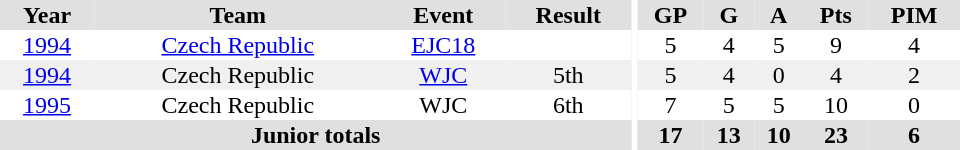<table border="0" cellpadding="1" cellspacing="0" ID="Table3" style="text-align:center; width:40em">
<tr ALIGN="center" bgcolor="#e0e0e0">
<th>Year</th>
<th>Team</th>
<th>Event</th>
<th>Result</th>
<th rowspan="99" bgcolor="#ffffff"></th>
<th>GP</th>
<th>G</th>
<th>A</th>
<th>Pts</th>
<th>PIM</th>
</tr>
<tr>
<td><a href='#'>1994</a></td>
<td><a href='#'>Czech Republic</a></td>
<td><a href='#'>EJC18</a></td>
<td></td>
<td>5</td>
<td>4</td>
<td>5</td>
<td>9</td>
<td>4</td>
</tr>
<tr ALIGN="center" bgcolor="#f0f0f0">
<td><a href='#'>1994</a></td>
<td>Czech Republic</td>
<td><a href='#'>WJC</a></td>
<td>5th</td>
<td>5</td>
<td>4</td>
<td>0</td>
<td>4</td>
<td>2</td>
</tr>
<tr ALIGN="center">
<td><a href='#'>1995</a></td>
<td>Czech Republic</td>
<td>WJC</td>
<td>6th</td>
<td>7</td>
<td>5</td>
<td>5</td>
<td>10</td>
<td>0</td>
</tr>
<tr bgcolor="#e0e0e0">
<th colspan="4">Junior totals</th>
<th>17</th>
<th>13</th>
<th>10</th>
<th>23</th>
<th>6</th>
</tr>
</table>
